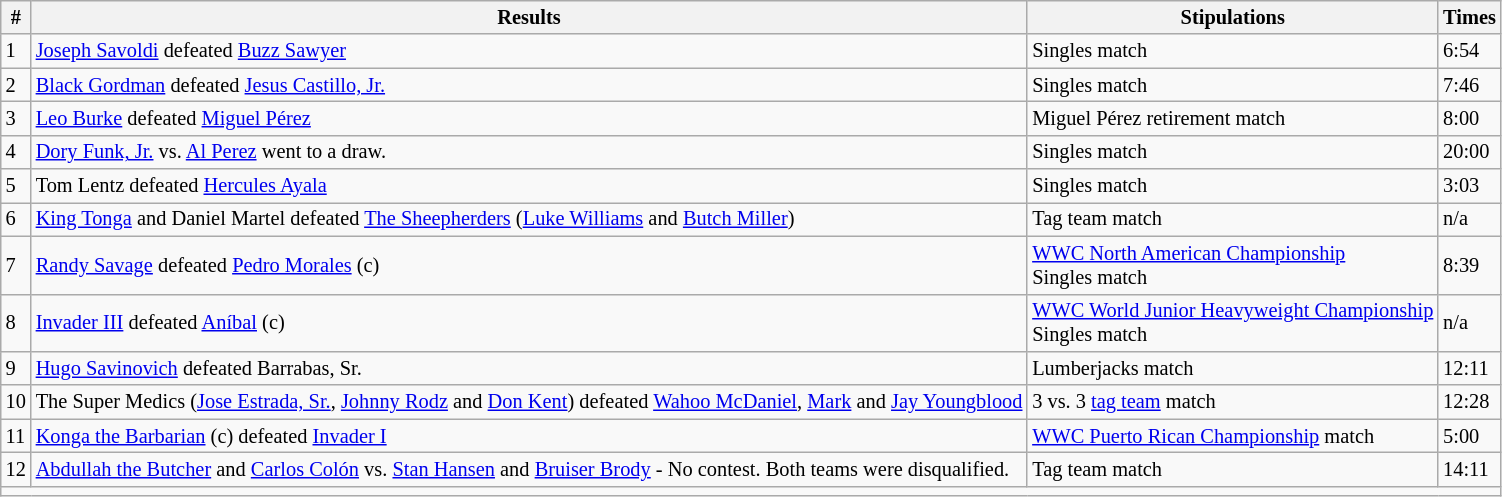<table style="font-size: 85%" class="wikitable sortable">
<tr>
<th><strong>#</strong></th>
<th><strong>Results</strong></th>
<th><strong>Stipulations</strong></th>
<th><strong>Times</strong></th>
</tr>
<tr>
<td>1</td>
<td><a href='#'>Joseph Savoldi</a> defeated <a href='#'>Buzz Sawyer</a></td>
<td>Singles match</td>
<td>6:54</td>
</tr>
<tr>
<td>2</td>
<td><a href='#'>Black Gordman</a> defeated <a href='#'>Jesus Castillo, Jr.</a></td>
<td>Singles match</td>
<td>7:46</td>
</tr>
<tr>
<td>3</td>
<td><a href='#'>Leo Burke</a> defeated <a href='#'>Miguel Pérez</a></td>
<td>Miguel Pérez retirement match</td>
<td>8:00</td>
</tr>
<tr>
<td>4</td>
<td><a href='#'>Dory Funk, Jr.</a> vs. <a href='#'>Al Perez</a> went to a draw.</td>
<td>Singles match</td>
<td>20:00</td>
</tr>
<tr>
<td>5</td>
<td>Tom Lentz defeated <a href='#'>Hercules Ayala</a></td>
<td>Singles match</td>
<td>3:03</td>
</tr>
<tr>
<td>6</td>
<td><a href='#'>King Tonga</a> and Daniel Martel defeated <a href='#'>The Sheepherders</a> (<a href='#'>Luke Williams</a> and <a href='#'>Butch Miller</a>)</td>
<td>Tag team match</td>
<td>n/a</td>
</tr>
<tr>
<td>7</td>
<td><a href='#'>Randy Savage</a> defeated <a href='#'>Pedro Morales</a> (c)</td>
<td><a href='#'>WWC North American Championship</a><br>Singles match</td>
<td>8:39</td>
</tr>
<tr>
<td>8</td>
<td><a href='#'>Invader III</a> defeated <a href='#'>Aníbal</a> (c)</td>
<td><a href='#'>WWC World Junior Heavyweight Championship</a><br>Singles match</td>
<td>n/a</td>
</tr>
<tr>
<td>9</td>
<td><a href='#'>Hugo Savinovich</a> defeated Barrabas, Sr.</td>
<td>Lumberjacks match</td>
<td>12:11</td>
</tr>
<tr>
<td>10</td>
<td>The Super Medics (<a href='#'>Jose Estrada, Sr.</a>, <a href='#'>Johnny Rodz</a> and <a href='#'>Don Kent</a>) defeated <a href='#'>Wahoo McDaniel</a>, <a href='#'>Mark</a> and <a href='#'>Jay Youngblood</a></td>
<td>3 vs. 3 <a href='#'>tag team</a> match</td>
<td>12:28</td>
</tr>
<tr>
<td>11</td>
<td><a href='#'>Konga the Barbarian</a> (c) defeated <a href='#'>Invader I</a></td>
<td><a href='#'>WWC Puerto Rican Championship</a> match</td>
<td>5:00</td>
</tr>
<tr>
<td>12</td>
<td><a href='#'>Abdullah the Butcher</a> and <a href='#'>Carlos Colón</a> vs. <a href='#'>Stan Hansen</a> and <a href='#'>Bruiser Brody</a> - No contest.  Both teams were disqualified.</td>
<td>Tag team match</td>
<td>14:11</td>
</tr>
<tr>
<td colspan=4></td>
</tr>
</table>
